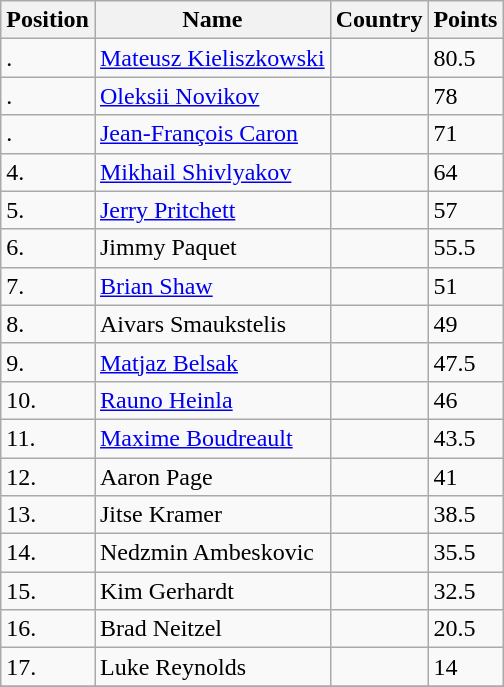<table class="wikitable">
<tr>
<th>Position</th>
<th>Name</th>
<th>Country</th>
<th>Points</th>
</tr>
<tr>
<td>.</td>
<td><a href='#'>Mateusz Kieliszkowski</a></td>
<td></td>
<td>80.5</td>
</tr>
<tr>
<td>.</td>
<td><a href='#'>Oleksii Novikov</a></td>
<td></td>
<td>78</td>
</tr>
<tr>
<td>.</td>
<td><a href='#'>Jean-François Caron</a></td>
<td></td>
<td>71</td>
</tr>
<tr>
<td>4.</td>
<td><a href='#'>Mikhail Shivlyakov</a></td>
<td></td>
<td>64</td>
</tr>
<tr>
<td>5.</td>
<td><a href='#'>Jerry Pritchett</a></td>
<td></td>
<td>57</td>
</tr>
<tr>
<td>6.</td>
<td>Jimmy Paquet</td>
<td></td>
<td>55.5</td>
</tr>
<tr>
<td>7.</td>
<td><a href='#'>Brian Shaw</a></td>
<td></td>
<td>51</td>
</tr>
<tr>
<td>8.</td>
<td>Aivars Smaukstelis</td>
<td></td>
<td>49</td>
</tr>
<tr>
<td>9.</td>
<td><a href='#'>Matjaz Belsak</a></td>
<td></td>
<td>47.5</td>
</tr>
<tr>
<td>10.</td>
<td><a href='#'>Rauno Heinla</a></td>
<td></td>
<td>46</td>
</tr>
<tr>
<td>11.</td>
<td><a href='#'>Maxime Boudreault</a></td>
<td></td>
<td>43.5</td>
</tr>
<tr>
<td>12.</td>
<td>Aaron Page</td>
<td></td>
<td>41</td>
</tr>
<tr>
<td>13.</td>
<td>Jitse Kramer</td>
<td></td>
<td>38.5</td>
</tr>
<tr>
<td>14.</td>
<td>Nedzmin Ambeskovic</td>
<td></td>
<td>35.5</td>
</tr>
<tr>
<td>15.</td>
<td>Kim Gerhardt</td>
<td></td>
<td>32.5</td>
</tr>
<tr>
<td>16.</td>
<td>Brad Neitzel</td>
<td></td>
<td>20.5</td>
</tr>
<tr>
<td>17.</td>
<td>Luke Reynolds</td>
<td></td>
<td>14</td>
</tr>
<tr>
</tr>
</table>
